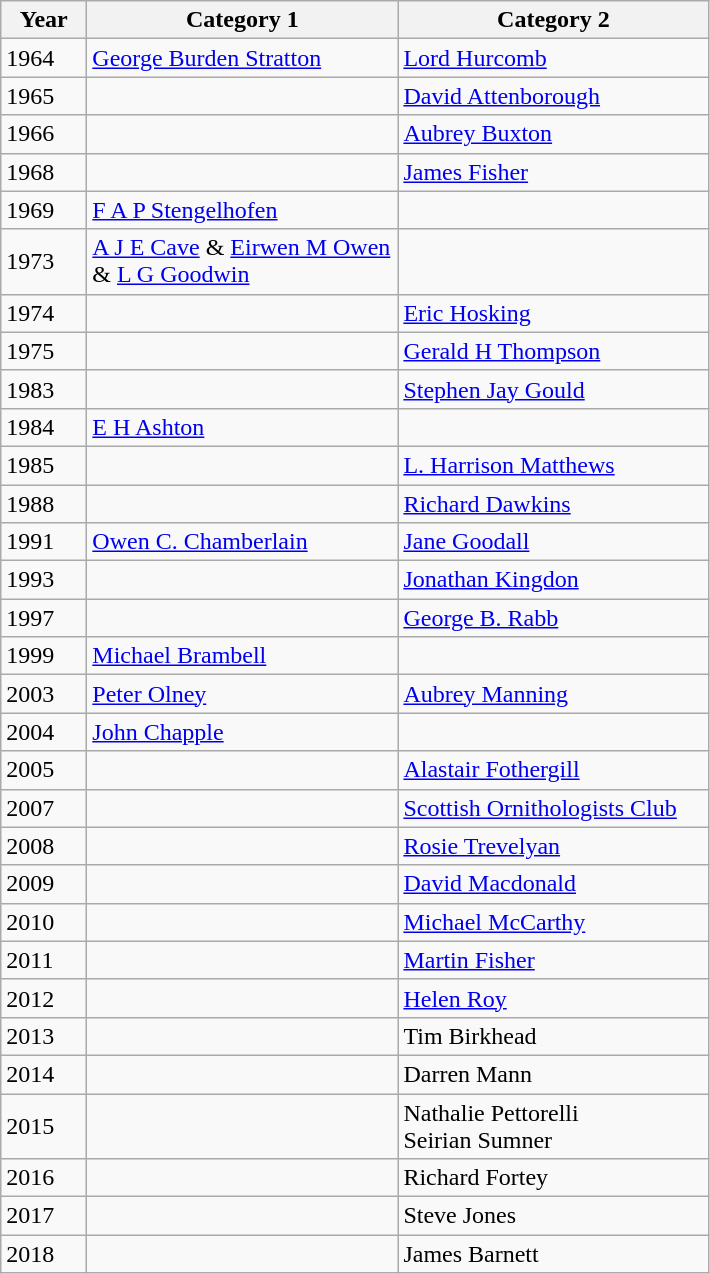<table class="wikitable">
<tr>
<th scope="col" style="width:50px;">Year</th>
<th scope="col" style="width:200px;">Category 1 </th>
<th scope="col" style="width:200px;">Category 2 </th>
</tr>
<tr>
<td>1964</td>
<td><a href='#'>George Burden Stratton</a></td>
<td><a href='#'>Lord Hurcomb</a></td>
</tr>
<tr>
<td>1965</td>
<td></td>
<td><a href='#'>David Attenborough</a></td>
</tr>
<tr>
<td>1966</td>
<td></td>
<td><a href='#'>Aubrey Buxton</a></td>
</tr>
<tr>
<td>1968</td>
<td></td>
<td><a href='#'>James Fisher</a></td>
</tr>
<tr>
<td>1969</td>
<td><a href='#'>F A P Stengelhofen</a></td>
<td></td>
</tr>
<tr>
<td>1973</td>
<td><a href='#'>A J E Cave</a> & <a href='#'>Eirwen M Owen</a> & <a href='#'>L G Goodwin</a></td>
<td></td>
</tr>
<tr>
<td>1974</td>
<td></td>
<td><a href='#'>Eric Hosking</a></td>
</tr>
<tr>
<td>1975</td>
<td></td>
<td><a href='#'>Gerald H Thompson</a></td>
</tr>
<tr>
<td>1983</td>
<td></td>
<td><a href='#'>Stephen Jay Gould</a></td>
</tr>
<tr>
<td>1984</td>
<td><a href='#'>E H Ashton</a></td>
<td></td>
</tr>
<tr>
<td>1985</td>
<td></td>
<td><a href='#'>L. Harrison Matthews</a></td>
</tr>
<tr>
<td>1988</td>
<td></td>
<td><a href='#'>Richard Dawkins</a></td>
</tr>
<tr>
<td>1991</td>
<td><a href='#'>Owen C. Chamberlain</a></td>
<td><a href='#'>Jane Goodall</a></td>
</tr>
<tr>
<td>1993</td>
<td></td>
<td><a href='#'>Jonathan Kingdon</a></td>
</tr>
<tr>
<td>1997</td>
<td></td>
<td><a href='#'>George B. Rabb</a></td>
</tr>
<tr>
<td>1999</td>
<td><a href='#'>Michael Brambell</a></td>
<td></td>
</tr>
<tr>
<td>2003</td>
<td><a href='#'>Peter Olney</a></td>
<td><a href='#'>Aubrey Manning</a></td>
</tr>
<tr>
<td>2004</td>
<td><a href='#'>John Chapple</a></td>
<td></td>
</tr>
<tr>
<td>2005</td>
<td></td>
<td><a href='#'>Alastair Fothergill</a></td>
</tr>
<tr>
<td>2007</td>
<td></td>
<td><a href='#'>Scottish Ornithologists Club</a></td>
</tr>
<tr>
<td>2008</td>
<td></td>
<td><a href='#'>Rosie Trevelyan</a></td>
</tr>
<tr>
<td>2009</td>
<td></td>
<td><a href='#'>David Macdonald</a></td>
</tr>
<tr>
<td>2010</td>
<td></td>
<td><a href='#'>Michael McCarthy</a></td>
</tr>
<tr>
<td>2011</td>
<td></td>
<td><a href='#'>Martin Fisher</a></td>
</tr>
<tr>
<td>2012</td>
<td></td>
<td><a href='#'>Helen Roy</a></td>
</tr>
<tr>
<td>2013</td>
<td></td>
<td>Tim Birkhead</td>
</tr>
<tr>
<td>2014</td>
<td></td>
<td>Darren Mann</td>
</tr>
<tr>
<td>2015</td>
<td></td>
<td>Nathalie Pettorelli<br>Seirian Sumner</td>
</tr>
<tr>
<td>2016</td>
<td></td>
<td>Richard Fortey</td>
</tr>
<tr>
<td>2017</td>
<td></td>
<td>Steve Jones</td>
</tr>
<tr>
<td>2018</td>
<td></td>
<td>James Barnett</td>
</tr>
</table>
